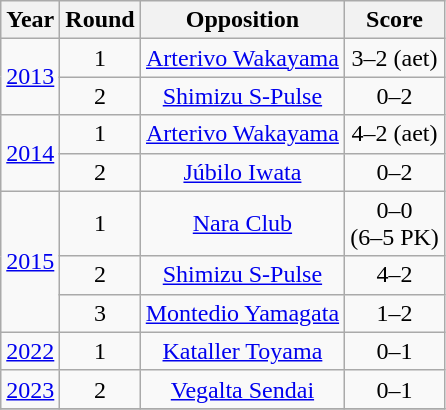<table class="wikitable" style="text-align:center;">
<tr>
<th>Year</th>
<th>Round</th>
<th>Opposition</th>
<th>Score</th>
</tr>
<tr>
<td rowspan="2"><a href='#'>2013</a></td>
<td>1</td>
<td><a href='#'>Arterivo Wakayama</a></td>
<td>3–2 (aet)</td>
</tr>
<tr>
<td>2</td>
<td><a href='#'>Shimizu S-Pulse</a></td>
<td>0–2</td>
</tr>
<tr>
<td rowspan="2"><a href='#'>2014</a></td>
<td>1</td>
<td><a href='#'>Arterivo Wakayama</a></td>
<td>4–2 (aet)</td>
</tr>
<tr>
<td>2</td>
<td><a href='#'>Júbilo Iwata</a></td>
<td>0–2</td>
</tr>
<tr>
<td rowspan="3"><a href='#'>2015</a></td>
<td>1</td>
<td><a href='#'>Nara Club</a></td>
<td>0–0 <br>(6–5 PK)</td>
</tr>
<tr>
<td>2</td>
<td><a href='#'>Shimizu S-Pulse</a></td>
<td>4–2</td>
</tr>
<tr>
<td>3</td>
<td><a href='#'>Montedio Yamagata</a></td>
<td>1–2</td>
</tr>
<tr>
<td><a href='#'>2022</a></td>
<td>1</td>
<td><a href='#'>Kataller Toyama</a></td>
<td>0–1</td>
</tr>
<tr>
<td><a href='#'>2023</a></td>
<td>2</td>
<td><a href='#'>Vegalta Sendai</a></td>
<td>0–1</td>
</tr>
<tr>
</tr>
</table>
